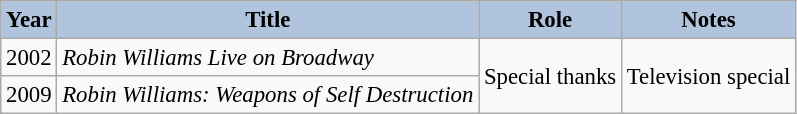<table class="wikitable" style="font-size:95%;">
<tr>
<th style="background:#B0C4DE;">Year</th>
<th style="background:#B0C4DE;">Title</th>
<th style="background:#B0C4DE;">Role</th>
<th style="background:#B0C4DE;">Notes</th>
</tr>
<tr>
<td>2002</td>
<td><em>Robin Williams Live on Broadway</em></td>
<td rowspan=2>Special thanks</td>
<td rowspan=2>Television special</td>
</tr>
<tr>
<td>2009</td>
<td><em>Robin Williams: Weapons of Self Destruction</em></td>
</tr>
</table>
